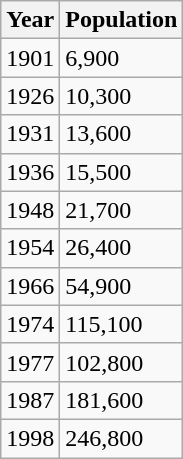<table class=wikitable>
<tr>
<th>Year</th>
<th>Population</th>
</tr>
<tr>
<td>1901</td>
<td>6,900</td>
</tr>
<tr>
<td>1926</td>
<td>10,300</td>
</tr>
<tr>
<td>1931</td>
<td>13,600</td>
</tr>
<tr>
<td>1936</td>
<td>15,500</td>
</tr>
<tr>
<td>1948</td>
<td>21,700</td>
</tr>
<tr>
<td>1954</td>
<td>26,400</td>
</tr>
<tr>
<td>1966</td>
<td>54,900</td>
</tr>
<tr>
<td>1974</td>
<td>115,100</td>
</tr>
<tr>
<td>1977</td>
<td>102,800</td>
</tr>
<tr>
<td>1987</td>
<td>181,600</td>
</tr>
<tr>
<td>1998</td>
<td>246,800</td>
</tr>
</table>
